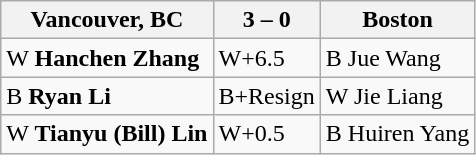<table class="wikitable">
<tr>
<th>Vancouver, BC</th>
<th>3 – 0</th>
<th>Boston</th>
</tr>
<tr>
<td>W <strong>Hanchen Zhang</strong></td>
<td>W+6.5</td>
<td>B Jue Wang</td>
</tr>
<tr>
<td>B <strong>Ryan Li</strong></td>
<td>B+Resign</td>
<td>W Jie Liang</td>
</tr>
<tr>
<td>W <strong>Tianyu (Bill) Lin</strong></td>
<td>W+0.5</td>
<td>B Huiren Yang</td>
</tr>
</table>
